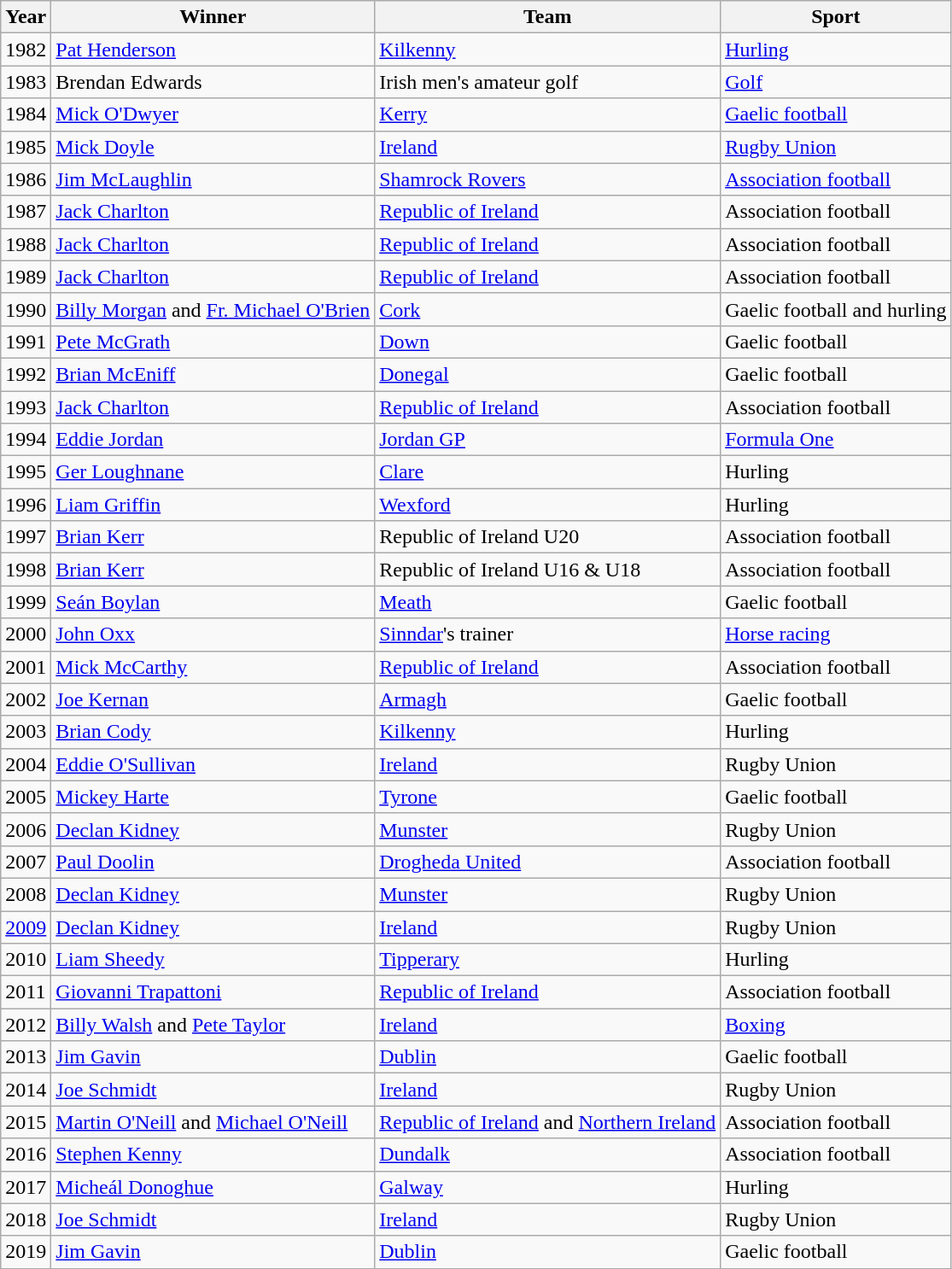<table class="wikitable">
<tr>
<th>Year</th>
<th>Winner</th>
<th>Team</th>
<th>Sport</th>
</tr>
<tr>
<td>1982</td>
<td><a href='#'>Pat Henderson</a></td>
<td><a href='#'>Kilkenny</a></td>
<td><a href='#'>Hurling</a></td>
</tr>
<tr>
<td>1983</td>
<td>Brendan Edwards</td>
<td>Irish men's amateur golf</td>
<td><a href='#'>Golf</a></td>
</tr>
<tr>
<td>1984</td>
<td><a href='#'>Mick O'Dwyer</a></td>
<td><a href='#'>Kerry</a></td>
<td><a href='#'>Gaelic football</a></td>
</tr>
<tr>
<td>1985</td>
<td><a href='#'>Mick Doyle</a></td>
<td><a href='#'>Ireland</a></td>
<td><a href='#'>Rugby Union</a></td>
</tr>
<tr>
<td>1986</td>
<td><a href='#'>Jim McLaughlin</a></td>
<td><a href='#'>Shamrock Rovers</a></td>
<td><a href='#'>Association football</a></td>
</tr>
<tr>
<td>1987</td>
<td><a href='#'>Jack Charlton</a></td>
<td><a href='#'>Republic of Ireland</a></td>
<td>Association football</td>
</tr>
<tr>
<td>1988</td>
<td><a href='#'>Jack Charlton</a></td>
<td><a href='#'>Republic of Ireland</a></td>
<td>Association football</td>
</tr>
<tr>
<td>1989</td>
<td><a href='#'>Jack Charlton</a></td>
<td><a href='#'>Republic of Ireland</a></td>
<td>Association football</td>
</tr>
<tr>
<td>1990</td>
<td><a href='#'>Billy Morgan</a> and <a href='#'>Fr. Michael O'Brien</a></td>
<td><a href='#'>Cork</a></td>
<td>Gaelic football and hurling</td>
</tr>
<tr>
<td>1991</td>
<td><a href='#'>Pete McGrath</a></td>
<td><a href='#'>Down</a></td>
<td>Gaelic football</td>
</tr>
<tr>
<td>1992</td>
<td><a href='#'>Brian McEniff</a></td>
<td><a href='#'>Donegal</a></td>
<td>Gaelic football</td>
</tr>
<tr>
<td>1993</td>
<td><a href='#'>Jack Charlton</a></td>
<td><a href='#'>Republic of Ireland</a></td>
<td>Association football</td>
</tr>
<tr>
<td>1994</td>
<td><a href='#'>Eddie Jordan</a></td>
<td><a href='#'>Jordan GP</a></td>
<td><a href='#'>Formula One</a></td>
</tr>
<tr>
<td>1995</td>
<td><a href='#'>Ger Loughnane</a></td>
<td><a href='#'>Clare</a></td>
<td>Hurling</td>
</tr>
<tr>
<td>1996</td>
<td><a href='#'>Liam Griffin</a></td>
<td><a href='#'>Wexford</a></td>
<td>Hurling</td>
</tr>
<tr>
<td>1997</td>
<td><a href='#'>Brian Kerr</a></td>
<td>Republic of Ireland U20</td>
<td>Association football</td>
</tr>
<tr>
<td>1998</td>
<td><a href='#'>Brian Kerr</a></td>
<td>Republic of Ireland U16 & U18</td>
<td>Association football</td>
</tr>
<tr>
<td>1999</td>
<td><a href='#'>Seán Boylan</a></td>
<td><a href='#'>Meath</a></td>
<td>Gaelic football</td>
</tr>
<tr>
<td>2000</td>
<td><a href='#'>John Oxx</a></td>
<td><a href='#'>Sinndar</a>'s trainer</td>
<td><a href='#'>Horse racing</a></td>
</tr>
<tr>
<td>2001</td>
<td><a href='#'>Mick McCarthy</a></td>
<td><a href='#'>Republic of Ireland</a></td>
<td>Association football</td>
</tr>
<tr>
<td>2002</td>
<td><a href='#'>Joe Kernan</a></td>
<td><a href='#'>Armagh</a></td>
<td>Gaelic football</td>
</tr>
<tr>
<td>2003</td>
<td><a href='#'>Brian Cody</a></td>
<td><a href='#'>Kilkenny</a></td>
<td>Hurling</td>
</tr>
<tr>
<td>2004</td>
<td><a href='#'>Eddie O'Sullivan</a></td>
<td><a href='#'>Ireland</a></td>
<td>Rugby Union</td>
</tr>
<tr>
<td>2005</td>
<td><a href='#'>Mickey Harte</a></td>
<td><a href='#'>Tyrone</a></td>
<td>Gaelic football</td>
</tr>
<tr>
<td>2006</td>
<td><a href='#'>Declan Kidney</a></td>
<td><a href='#'>Munster</a></td>
<td>Rugby Union</td>
</tr>
<tr>
<td>2007</td>
<td><a href='#'>Paul Doolin</a></td>
<td><a href='#'>Drogheda United</a></td>
<td>Association football</td>
</tr>
<tr>
<td>2008</td>
<td><a href='#'>Declan Kidney</a></td>
<td><a href='#'>Munster</a></td>
<td>Rugby Union</td>
</tr>
<tr>
<td><a href='#'>2009</a></td>
<td><a href='#'>Declan Kidney</a></td>
<td><a href='#'>Ireland</a></td>
<td>Rugby Union</td>
</tr>
<tr>
<td>2010</td>
<td><a href='#'>Liam Sheedy</a></td>
<td><a href='#'>Tipperary</a></td>
<td>Hurling</td>
</tr>
<tr>
<td>2011</td>
<td><a href='#'>Giovanni Trapattoni</a></td>
<td><a href='#'>Republic of Ireland</a></td>
<td>Association football</td>
</tr>
<tr>
<td>2012</td>
<td><a href='#'>Billy Walsh</a> and <a href='#'>Pete Taylor</a></td>
<td><a href='#'>Ireland</a></td>
<td><a href='#'>Boxing</a></td>
</tr>
<tr>
<td>2013</td>
<td><a href='#'>Jim Gavin</a></td>
<td><a href='#'>Dublin</a></td>
<td>Gaelic football</td>
</tr>
<tr>
<td>2014</td>
<td><a href='#'>Joe Schmidt</a></td>
<td><a href='#'>Ireland</a></td>
<td>Rugby Union</td>
</tr>
<tr>
<td>2015</td>
<td><a href='#'>Martin O'Neill</a> and <a href='#'>Michael O'Neill</a></td>
<td><a href='#'>Republic of Ireland</a> and <a href='#'>Northern Ireland</a></td>
<td>Association football</td>
</tr>
<tr>
<td>2016</td>
<td><a href='#'>Stephen Kenny</a></td>
<td><a href='#'>Dundalk</a></td>
<td>Association football</td>
</tr>
<tr>
<td>2017</td>
<td><a href='#'>Micheál Donoghue</a></td>
<td><a href='#'>Galway</a></td>
<td>Hurling</td>
</tr>
<tr>
<td>2018</td>
<td><a href='#'>Joe Schmidt</a></td>
<td><a href='#'>Ireland</a></td>
<td>Rugby Union</td>
</tr>
<tr>
<td>2019</td>
<td><a href='#'>Jim Gavin</a></td>
<td><a href='#'>Dublin</a></td>
<td>Gaelic football</td>
</tr>
</table>
